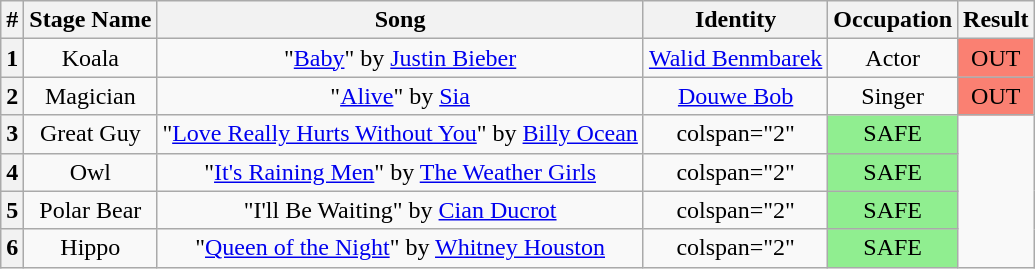<table class="wikitable plainrowheaders" style="text-align: center;">
<tr>
<th><strong>#</strong></th>
<th><strong>Stage Name</strong></th>
<th><strong>Song</strong></th>
<th>Identity</th>
<th><strong>Occupation</strong></th>
<th>Result</th>
</tr>
<tr>
<th>1</th>
<td>Koala</td>
<td>"<a href='#'>Baby</a>" by <a href='#'>Justin Bieber</a></td>
<td><a href='#'>Walid Benmbarek</a></td>
<td>Actor</td>
<td bgcolor="salmon">OUT</td>
</tr>
<tr>
<th>2</th>
<td>Magician</td>
<td>"<a href='#'>Alive</a>" by <a href='#'>Sia</a></td>
<td><a href='#'>Douwe Bob</a></td>
<td>Singer</td>
<td bgcolor="salmon">OUT</td>
</tr>
<tr>
<th>3</th>
<td>Great Guy</td>
<td>"<a href='#'>Love Really Hurts Without You</a>" by <a href='#'>Billy Ocean</a></td>
<td>colspan="2" </td>
<td bgcolor="lightgreen">SAFE</td>
</tr>
<tr>
<th>4</th>
<td>Owl</td>
<td>"<a href='#'>It's Raining Men</a>" by <a href='#'>The Weather Girls</a></td>
<td>colspan="2" </td>
<td bgcolor="lightgreen">SAFE</td>
</tr>
<tr>
<th>5</th>
<td>Polar Bear</td>
<td>"I'll Be Waiting" by <a href='#'>Cian Ducrot</a></td>
<td>colspan="2" </td>
<td bgcolor="lightgreen">SAFE</td>
</tr>
<tr>
<th>6</th>
<td>Hippo</td>
<td>"<a href='#'>Queen of the Night</a>" by <a href='#'>Whitney Houston</a></td>
<td>colspan="2" </td>
<td bgcolor="lightgreen">SAFE</td>
</tr>
</table>
